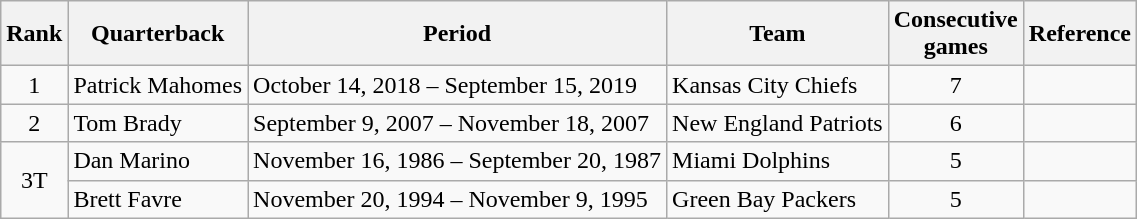<table class="wikitable">
<tr>
<th>Rank</th>
<th>Quarterback</th>
<th>Period</th>
<th>Team</th>
<th>Consecutive<br>games</th>
<th>Reference</th>
</tr>
<tr>
<td style="text-align:center;">1</td>
<td>Patrick Mahomes</td>
<td>October 14, 2018 – September 15, 2019</td>
<td>Kansas City Chiefs</td>
<td style="text-align:center;">7</td>
<td style="text-align:center;"></td>
</tr>
<tr>
<td style="text-align:center;">2</td>
<td>Tom Brady</td>
<td>September 9, 2007 – November 18, 2007</td>
<td>New England Patriots</td>
<td style="text-align:center;">6</td>
<td style="text-align:center;"></td>
</tr>
<tr>
<td style="text-align:center;" rowspan="2">3T</td>
<td>Dan Marino</td>
<td>November 16, 1986 – September 20, 1987</td>
<td>Miami Dolphins</td>
<td style="text-align:center;">5</td>
<td style="text-align:center;"></td>
</tr>
<tr>
<td>Brett Favre</td>
<td>November 20, 1994 – November 9, 1995</td>
<td>Green Bay Packers</td>
<td style="text-align:center;">5</td>
<td style="text-align:center;"></td>
</tr>
</table>
